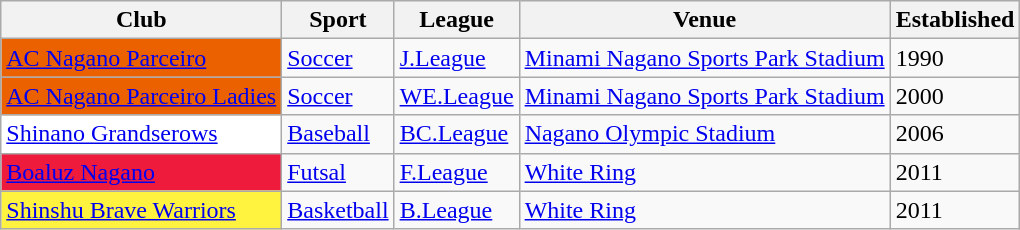<table class="wikitable">
<tr>
<th scope="col">Club</th>
<th scope="col">Sport</th>
<th scope="col">League</th>
<th scope="col">Venue</th>
<th scope="col">Established</th>
</tr>
<tr>
<td style="background:#EB6100"><a href='#'><span>AC Nagano Parceiro</span></a></td>
<td><a href='#'>Soccer</a></td>
<td><a href='#'>J.League</a></td>
<td><a href='#'>Minami Nagano Sports Park Stadium</a></td>
<td>1990</td>
</tr>
<tr>
<td style="background:#EB6100"><a href='#'><span>AC Nagano Parceiro Ladies</span></a></td>
<td><a href='#'>Soccer</a></td>
<td><a href='#'>WE.League</a></td>
<td><a href='#'>Minami Nagano Sports Park Stadium</a></td>
<td>2000</td>
</tr>
<tr>
<td style="background:white"><a href='#'><span>Shinano Grandserows</span></a></td>
<td><a href='#'>Baseball</a></td>
<td><a href='#'>BC.League</a></td>
<td><a href='#'>Nagano Olympic Stadium</a></td>
<td>2006</td>
</tr>
<tr>
<td style="background:#ee1b3c"><a href='#'><span>Boaluz Nagano</span></a></td>
<td><a href='#'>Futsal</a></td>
<td><a href='#'>F.League</a></td>
<td><a href='#'>White Ring</a></td>
<td>2011</td>
</tr>
<tr>
<td style="background:#fff33f"><a href='#'><span>Shinshu Brave Warriors</span></a></td>
<td><a href='#'>Basketball</a></td>
<td><a href='#'>B.League</a></td>
<td><a href='#'>White Ring</a></td>
<td>2011</td>
</tr>
</table>
